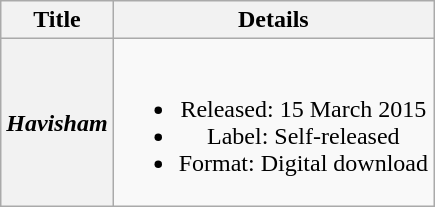<table class="wikitable plainrowheaders" style="text-align:center;">
<tr>
<th scope="col">Title</th>
<th scope="col">Details</th>
</tr>
<tr>
<th scope="row"><em>Havisham</em></th>
<td><br><ul><li>Released: 15 March 2015</li><li>Label: Self-released</li><li>Format: Digital download</li></ul></td>
</tr>
</table>
